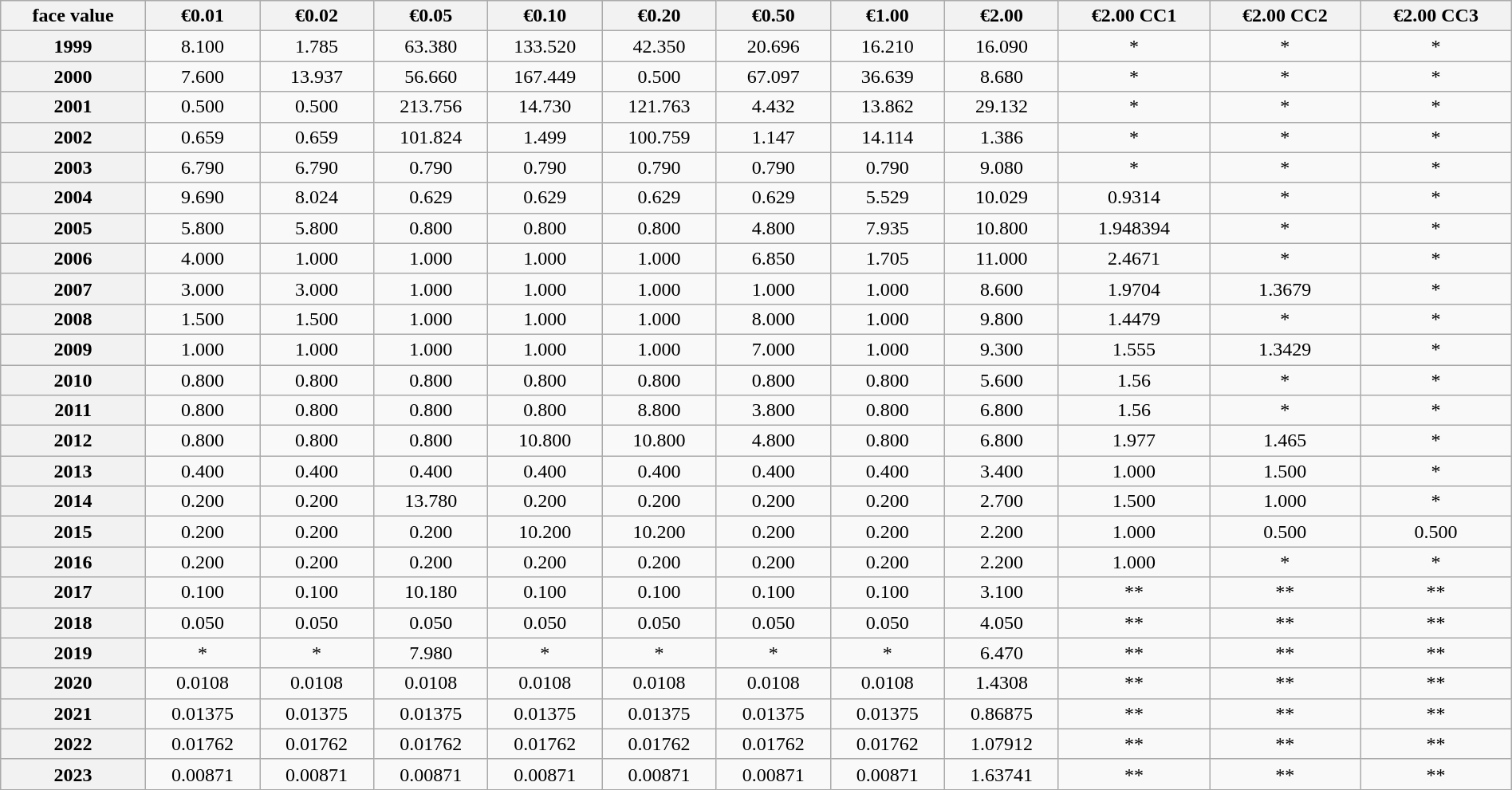<table class="wikitable" style="width: 100%; text-align: center;">
<tr>
<th>face value</th>
<th>€0.01</th>
<th>€0.02</th>
<th>€0.05</th>
<th>€0.10</th>
<th>€0.20</th>
<th>€0.50</th>
<th>€1.00</th>
<th>€2.00</th>
<th>€2.00 CC1</th>
<th>€2.00 CC2</th>
<th>€2.00 CC3</th>
</tr>
<tr>
<th>1999</th>
<td>8.100</td>
<td>1.785</td>
<td>63.380</td>
<td>133.520</td>
<td>42.350</td>
<td>20.696</td>
<td>16.210</td>
<td>16.090</td>
<td>*</td>
<td>*</td>
<td>*</td>
</tr>
<tr>
<th>2000</th>
<td>7.600</td>
<td>13.937</td>
<td>56.660</td>
<td>167.449</td>
<td>0.500</td>
<td>67.097</td>
<td>36.639</td>
<td>8.680</td>
<td>*</td>
<td>*</td>
<td>*</td>
</tr>
<tr>
<th>2001</th>
<td>0.500</td>
<td>0.500</td>
<td>213.756</td>
<td>14.730</td>
<td>121.763</td>
<td>4.432</td>
<td>13.862</td>
<td>29.132</td>
<td>*</td>
<td>*</td>
<td>*</td>
</tr>
<tr>
<th>2002</th>
<td>0.659</td>
<td>0.659</td>
<td>101.824</td>
<td>1.499</td>
<td>100.759</td>
<td>1.147</td>
<td>14.114</td>
<td>1.386</td>
<td>*</td>
<td>*</td>
<td>*</td>
</tr>
<tr>
<th>2003</th>
<td>6.790</td>
<td>6.790</td>
<td>0.790</td>
<td>0.790</td>
<td>0.790</td>
<td>0.790</td>
<td>0.790</td>
<td>9.080</td>
<td>*</td>
<td>*</td>
<td>*</td>
</tr>
<tr>
<th>2004</th>
<td>9.690</td>
<td>8.024</td>
<td>0.629</td>
<td>0.629</td>
<td>0.629</td>
<td>0.629</td>
<td>5.529</td>
<td>10.029</td>
<td>0.9314</td>
<td>*</td>
<td>*</td>
</tr>
<tr>
<th>2005</th>
<td>5.800</td>
<td>5.800</td>
<td>0.800</td>
<td>0.800</td>
<td>0.800</td>
<td>4.800</td>
<td>7.935</td>
<td>10.800</td>
<td>1.948394</td>
<td>*</td>
<td>*</td>
</tr>
<tr>
<th>2006</th>
<td>4.000</td>
<td>1.000</td>
<td>1.000</td>
<td>1.000</td>
<td>1.000</td>
<td>6.850</td>
<td>1.705</td>
<td>11.000</td>
<td>2.4671</td>
<td>*</td>
<td>*</td>
</tr>
<tr>
<th>2007</th>
<td>3.000</td>
<td>3.000</td>
<td>1.000</td>
<td>1.000</td>
<td>1.000</td>
<td>1.000</td>
<td>1.000</td>
<td>8.600</td>
<td>1.9704</td>
<td>1.3679</td>
<td>*</td>
</tr>
<tr>
<th>2008</th>
<td>1.500</td>
<td>1.500</td>
<td>1.000</td>
<td>1.000</td>
<td>1.000</td>
<td>8.000</td>
<td>1.000</td>
<td>9.800</td>
<td>1.4479</td>
<td>*</td>
<td>*</td>
</tr>
<tr>
<th>2009</th>
<td>1.000</td>
<td>1.000</td>
<td>1.000</td>
<td>1.000</td>
<td>1.000</td>
<td>7.000</td>
<td>1.000</td>
<td>9.300</td>
<td>1.555</td>
<td>1.3429</td>
<td>*</td>
</tr>
<tr>
<th>2010</th>
<td>0.800</td>
<td>0.800</td>
<td>0.800</td>
<td>0.800</td>
<td>0.800</td>
<td>0.800</td>
<td>0.800</td>
<td>5.600</td>
<td>1.56</td>
<td>*</td>
<td>*</td>
</tr>
<tr>
<th>2011</th>
<td>0.800</td>
<td>0.800</td>
<td>0.800</td>
<td>0.800</td>
<td>8.800</td>
<td>3.800</td>
<td>0.800</td>
<td>6.800</td>
<td>1.56</td>
<td>*</td>
<td>*</td>
</tr>
<tr>
<th>2012</th>
<td>0.800</td>
<td>0.800</td>
<td>0.800</td>
<td>10.800</td>
<td>10.800</td>
<td>4.800</td>
<td>0.800</td>
<td>6.800</td>
<td>1.977</td>
<td>1.465</td>
<td>*</td>
</tr>
<tr>
<th>2013</th>
<td>0.400</td>
<td>0.400</td>
<td>0.400</td>
<td>0.400</td>
<td>0.400</td>
<td>0.400</td>
<td>0.400</td>
<td>3.400</td>
<td>1.000</td>
<td>1.500</td>
<td>*</td>
</tr>
<tr>
<th>2014</th>
<td>0.200</td>
<td>0.200</td>
<td>13.780</td>
<td>0.200</td>
<td>0.200</td>
<td>0.200</td>
<td>0.200</td>
<td>2.700</td>
<td>1.500</td>
<td>1.000</td>
<td>*</td>
</tr>
<tr>
<th>2015</th>
<td>0.200</td>
<td>0.200</td>
<td>0.200</td>
<td>10.200</td>
<td>10.200</td>
<td>0.200</td>
<td>0.200</td>
<td>2.200</td>
<td>1.000</td>
<td>0.500</td>
<td>0.500</td>
</tr>
<tr>
<th>2016</th>
<td>0.200</td>
<td>0.200</td>
<td>0.200</td>
<td>0.200</td>
<td>0.200</td>
<td>0.200</td>
<td>0.200</td>
<td>2.200</td>
<td>1.000</td>
<td>*</td>
<td>*</td>
</tr>
<tr>
<th>2017</th>
<td>0.100</td>
<td>0.100</td>
<td>10.180</td>
<td>0.100</td>
<td>0.100</td>
<td>0.100</td>
<td>0.100</td>
<td>3.100</td>
<td>**</td>
<td>**</td>
<td>**</td>
</tr>
<tr>
<th>2018</th>
<td>0.050</td>
<td>0.050</td>
<td>0.050</td>
<td>0.050</td>
<td>0.050</td>
<td>0.050</td>
<td>0.050</td>
<td>4.050</td>
<td>**</td>
<td>**</td>
<td>**</td>
</tr>
<tr>
<th>2019</th>
<td>*</td>
<td>*</td>
<td>7.980</td>
<td>*</td>
<td>*</td>
<td>*</td>
<td>*</td>
<td>6.470</td>
<td>**</td>
<td>**</td>
<td>**</td>
</tr>
<tr>
<th>2020</th>
<td>0.0108</td>
<td>0.0108</td>
<td>0.0108</td>
<td>0.0108</td>
<td>0.0108</td>
<td>0.0108</td>
<td>0.0108</td>
<td>1.4308</td>
<td>**</td>
<td>**</td>
<td>**</td>
</tr>
<tr>
<th>2021</th>
<td>0.01375</td>
<td>0.01375</td>
<td>0.01375</td>
<td>0.01375</td>
<td>0.01375</td>
<td>0.01375</td>
<td>0.01375</td>
<td>0.86875</td>
<td>**</td>
<td>**</td>
<td>**</td>
</tr>
<tr>
<th>2022</th>
<td>0.01762</td>
<td>0.01762</td>
<td>0.01762</td>
<td>0.01762</td>
<td>0.01762</td>
<td>0.01762</td>
<td>0.01762</td>
<td>1.07912</td>
<td>**</td>
<td>**</td>
<td>**</td>
</tr>
<tr>
<th>2023</th>
<td>0.00871</td>
<td>0.00871</td>
<td>0.00871</td>
<td>0.00871</td>
<td>0.00871</td>
<td>0.00871</td>
<td>0.00871</td>
<td>1.63741</td>
<td>**</td>
<td>**</td>
<td>**</td>
</tr>
</table>
